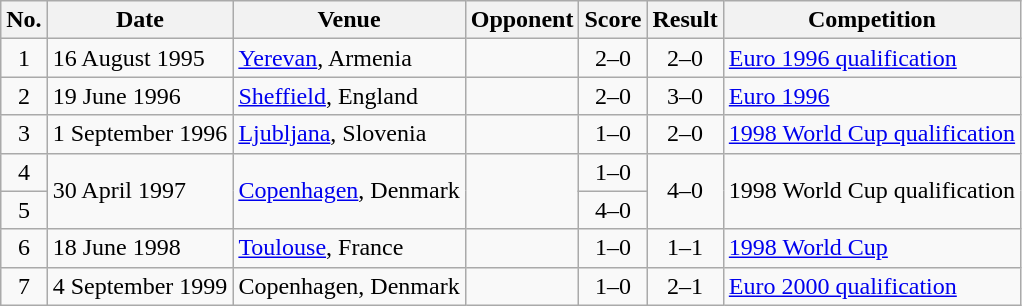<table class="wikitable sortable">
<tr>
<th scope="col">No.</th>
<th scope="col">Date</th>
<th scope="col">Venue</th>
<th scope="col">Opponent</th>
<th scope="col">Score</th>
<th scope="col">Result</th>
<th scope="col">Competition</th>
</tr>
<tr>
<td align="center">1</td>
<td>16 August 1995</td>
<td><a href='#'>Yerevan</a>, Armenia</td>
<td></td>
<td align="center">2–0</td>
<td align="center">2–0</td>
<td><a href='#'>Euro 1996 qualification</a></td>
</tr>
<tr>
<td align="center">2</td>
<td>19 June 1996</td>
<td><a href='#'>Sheffield</a>, England</td>
<td></td>
<td align="center">2–0</td>
<td align="center">3–0</td>
<td><a href='#'>Euro 1996</a></td>
</tr>
<tr>
<td align="center">3</td>
<td>1 September 1996</td>
<td><a href='#'>Ljubljana</a>, Slovenia</td>
<td></td>
<td align="center">1–0</td>
<td align="center">2–0</td>
<td><a href='#'>1998 World Cup qualification</a></td>
</tr>
<tr>
<td align="center">4</td>
<td rowspan="2">30 April 1997</td>
<td rowspan="2"><a href='#'>Copenhagen</a>, Denmark</td>
<td rowspan="2"></td>
<td align="center">1–0</td>
<td rowspan="2" style="text-align:center">4–0</td>
<td rowspan="2">1998 World Cup qualification</td>
</tr>
<tr>
<td align="center">5</td>
<td align="center">4–0</td>
</tr>
<tr>
<td align="center">6</td>
<td>18 June 1998</td>
<td><a href='#'>Toulouse</a>, France</td>
<td></td>
<td align="center">1–0</td>
<td align="center">1–1</td>
<td><a href='#'>1998 World Cup</a></td>
</tr>
<tr>
<td align="center">7</td>
<td>4 September 1999</td>
<td>Copenhagen, Denmark</td>
<td></td>
<td align="center">1–0</td>
<td align="center">2–1</td>
<td><a href='#'>Euro 2000 qualification</a></td>
</tr>
</table>
